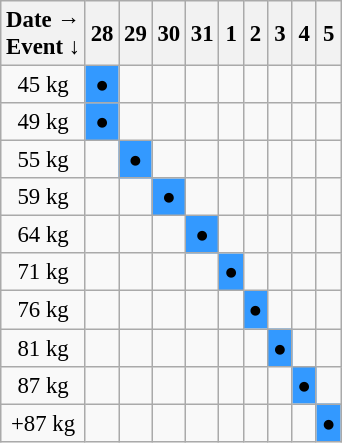<table class="wikitable" style="text-align:center; font-size:95%">
<tr align=center>
<th>Date →<br>Event ↓</th>
<th>28</th>
<th>29</th>
<th>30</th>
<th>31</th>
<th>1</th>
<th>2</th>
<th>3</th>
<th>4</th>
<th>5</th>
</tr>
<tr align=center>
<td>45 kg</td>
<td bgcolor=#3399ff>●</td>
<td></td>
<td></td>
<td></td>
<td></td>
<td></td>
<td></td>
<td></td>
<td></td>
</tr>
<tr align=center>
<td>49 kg</td>
<td bgcolor=#3399ff>●</td>
<td></td>
<td></td>
<td></td>
<td></td>
<td></td>
<td></td>
<td></td>
<td></td>
</tr>
<tr align=center>
<td>55 kg</td>
<td></td>
<td bgcolor=#3399ff>●</td>
<td></td>
<td></td>
<td></td>
<td></td>
<td></td>
<td></td>
<td></td>
</tr>
<tr align=center>
<td>59 kg</td>
<td></td>
<td></td>
<td bgcolor=#3399ff>●</td>
<td></td>
<td></td>
<td></td>
<td></td>
<td></td>
<td></td>
</tr>
<tr align=center>
<td>64 kg</td>
<td></td>
<td></td>
<td></td>
<td bgcolor=#3399ff>●</td>
<td></td>
<td></td>
<td></td>
<td></td>
<td></td>
</tr>
<tr align=center>
<td>71 kg</td>
<td></td>
<td></td>
<td></td>
<td></td>
<td bgcolor=#3399ff>●</td>
<td></td>
<td></td>
<td></td>
<td></td>
</tr>
<tr align=center>
<td>76 kg</td>
<td></td>
<td></td>
<td></td>
<td></td>
<td></td>
<td bgcolor=#3399ff>●</td>
<td></td>
<td></td>
<td></td>
</tr>
<tr align=center>
<td>81 kg</td>
<td></td>
<td></td>
<td></td>
<td></td>
<td></td>
<td></td>
<td bgcolor=#3399ff>●</td>
<td></td>
<td></td>
</tr>
<tr align=center>
<td>87 kg</td>
<td></td>
<td></td>
<td></td>
<td></td>
<td></td>
<td></td>
<td></td>
<td bgcolor=#3399ff>●</td>
<td></td>
</tr>
<tr align=center>
<td>+87 kg</td>
<td></td>
<td></td>
<td></td>
<td></td>
<td></td>
<td></td>
<td></td>
<td></td>
<td bgcolor=#3399ff>●</td>
</tr>
</table>
